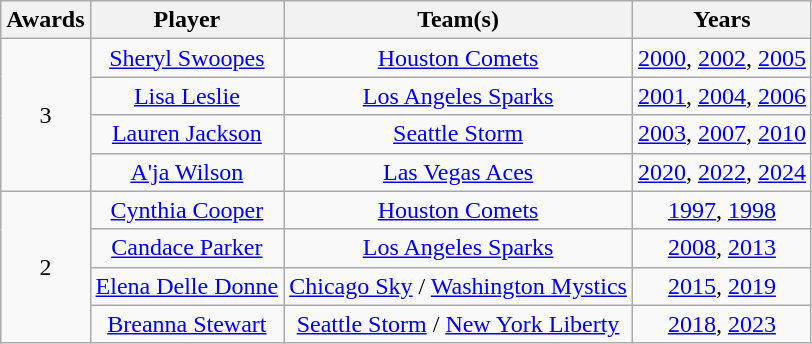<table class="wikitable sortable" style="text-align:center;">
<tr>
<th>Awards</th>
<th>Player</th>
<th>Team(s)</th>
<th>Years</th>
</tr>
<tr>
<td rowspan=4>3</td>
<td><a href='#'>Sheryl Swoopes</a></td>
<td><a href='#'>Houston Comets</a></td>
<td><a href='#'>2000</a>, <a href='#'>2002</a>, <a href='#'>2005</a></td>
</tr>
<tr>
<td><a href='#'>Lisa Leslie</a></td>
<td><a href='#'>Los Angeles Sparks</a></td>
<td><a href='#'>2001</a>, <a href='#'>2004</a>, <a href='#'>2006</a></td>
</tr>
<tr>
<td><a href='#'>Lauren Jackson</a></td>
<td><a href='#'>Seattle Storm</a></td>
<td><a href='#'>2003</a>, <a href='#'>2007</a>, <a href='#'>2010</a></td>
</tr>
<tr>
<td><a href='#'>A'ja Wilson</a></td>
<td><a href='#'>Las Vegas Aces</a></td>
<td><a href='#'>2020</a>, <a href='#'>2022</a>, <a href='#'>2024</a></td>
</tr>
<tr>
<td rowspan=4>2</td>
<td><a href='#'>Cynthia Cooper</a></td>
<td><a href='#'>Houston Comets</a></td>
<td><a href='#'>1997</a>, <a href='#'>1998</a></td>
</tr>
<tr>
<td><a href='#'>Candace Parker</a></td>
<td><a href='#'>Los Angeles Sparks</a></td>
<td><a href='#'>2008</a>, <a href='#'>2013</a></td>
</tr>
<tr>
<td><a href='#'>Elena Delle Donne</a></td>
<td><a href='#'>Chicago Sky</a> / <a href='#'>Washington Mystics</a></td>
<td><a href='#'>2015</a>, <a href='#'>2019</a></td>
</tr>
<tr>
<td><a href='#'>Breanna Stewart</a></td>
<td><a href='#'>Seattle Storm</a> / <a href='#'>New York Liberty</a></td>
<td><a href='#'>2018</a>, <a href='#'>2023</a></td>
</tr>
</table>
